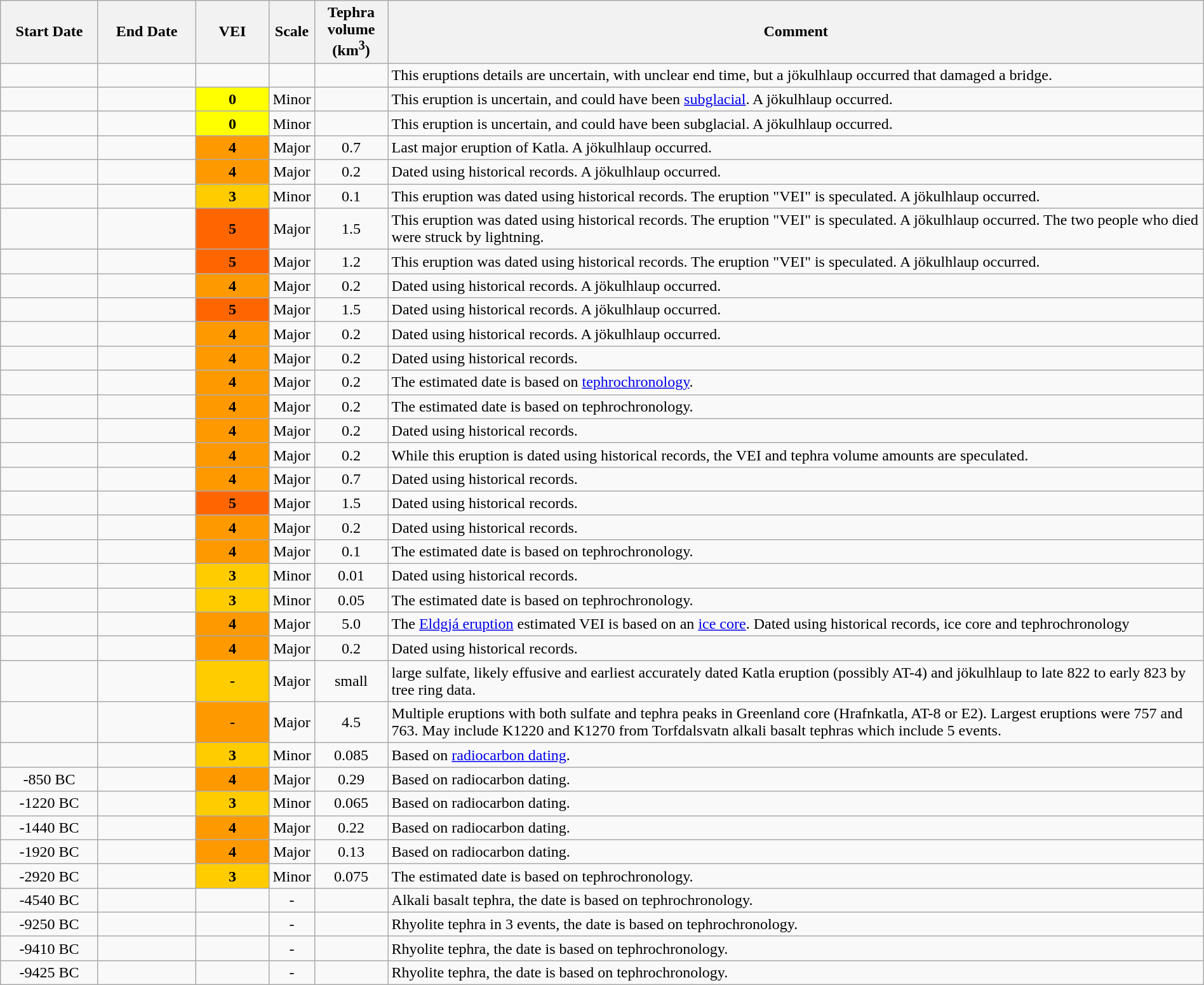<table class="wikitable sortable" width=100%>
<tr>
<th data-sort-type="number" width=95px>Start Date</th>
<th data-sort-type="number" width=95px>End Date</th>
<th width=70px>VEI</th>
<th>Scale</th>
<th width=70px>Tephra volume<br>(km<sup>3</sup>)</th>
<th class="unsortable">Comment</th>
</tr>
<tr>
<td align="center"></td>
<td align="center"></td>
<td></td>
<td align="center"></td>
<td></td>
<td>This eruptions details are uncertain, with unclear end time, but a jökulhlaup occurred that damaged a bridge.</td>
</tr>
<tr>
<td align="center"></td>
<td align="center"></td>
<th style="background-color: #FF0;">0</th>
<td align="center">Minor</td>
<td></td>
<td>This eruption is uncertain, and could have been <a href='#'>subglacial</a>. A jökulhlaup occurred.</td>
</tr>
<tr>
<td align="center"></td>
<td></td>
<th style="background-color: #FF0;">0</th>
<td align="center">Minor</td>
<td></td>
<td>This eruption is uncertain, and could have been subglacial. A jökulhlaup occurred.</td>
</tr>
<tr>
<td align="center"></td>
<td align="center"></td>
<th style="background-color: #F90;">4</th>
<td align="center">Major</td>
<td align="center">0.7</td>
<td>Last major eruption of Katla. A jökulhlaup occurred.</td>
</tr>
<tr>
<td align="center"></td>
<td align="center"></td>
<th style="background-color: #F90;">4</th>
<td align="center">Major</td>
<td align="center">0.2</td>
<td>Dated using historical records. A jökulhlaup occurred.</td>
</tr>
<tr>
<td align="center"></td>
<td align="center"></td>
<th style="background-color: #FC0;">3</th>
<td align="center">Minor</td>
<td align="center">0.1</td>
<td>This eruption was dated using historical records. The eruption "VEI" is speculated. A jökulhlaup occurred.</td>
</tr>
<tr>
<td align="center"></td>
<td align="center"></td>
<th style="background-color: #F60;">5</th>
<td align="center">Major</td>
<td align="center">1.5</td>
<td>This eruption was dated using historical records. The eruption "VEI" is speculated. A jökulhlaup occurred. The two people who died were struck by lightning.</td>
</tr>
<tr>
<td align="center"></td>
<td align="center"></td>
<th style="background-color: #F60;">5</th>
<td align="center">Major</td>
<td align="center">1.2</td>
<td>This eruption was dated using historical records. The eruption "VEI" is speculated. A jökulhlaup occurred.</td>
</tr>
<tr>
<td align="center"></td>
<td align="center"></td>
<th style="background-color: #F90;">4</th>
<td align="center">Major</td>
<td align="center">0.2</td>
<td>Dated using historical records. A jökulhlaup occurred.</td>
</tr>
<tr>
<td align="center"></td>
<td align="center"></td>
<th style="background-color: #F60;">5</th>
<td align="center">Major</td>
<td align="center">1.5</td>
<td>Dated using historical records. A jökulhlaup occurred.</td>
</tr>
<tr>
<td align="center"></td>
<td></td>
<th style="background-color: #F90;">4</th>
<td align="center">Major</td>
<td align="center">0.2</td>
<td>Dated using historical records. A jökulhlaup occurred.</td>
</tr>
<tr>
<td align="center"></td>
<td></td>
<th style="background-color: #F90;">4</th>
<td align="center">Major</td>
<td align="center">0.2</td>
<td>Dated using historical records.</td>
</tr>
<tr>
<td align="center"></td>
<td></td>
<th style="background-color: #F90;">4</th>
<td align="center">Major</td>
<td align="center">0.2</td>
<td>The estimated date is based on <a href='#'>tephrochronology</a>.</td>
</tr>
<tr>
<td align="center"></td>
<td></td>
<th style="background-color: #F90;">4</th>
<td align="center">Major</td>
<td align="center">0.2</td>
<td>The estimated date is based on tephrochronology.</td>
</tr>
<tr>
<td align="center"></td>
<td></td>
<th style="background-color: #F90;">4</th>
<td align="center">Major</td>
<td align="center">0.2</td>
<td>Dated using historical records.</td>
</tr>
<tr>
<td align="center"></td>
<td></td>
<th style="background-color: #F90;">4</th>
<td align="center">Major</td>
<td align="center">0.2</td>
<td>While this eruption is dated using historical records, the VEI and tephra volume amounts are speculated.</td>
</tr>
<tr>
<td align="center"></td>
<td></td>
<th style="background-color: #F90;">4</th>
<td align="center">Major</td>
<td align="center">0.7</td>
<td>Dated using historical records.</td>
</tr>
<tr>
<td align="center"></td>
<td></td>
<th style="background-color: #F60;">5</th>
<td align="center">Major</td>
<td align="center">1.5</td>
<td>Dated using historical records.</td>
</tr>
<tr>
<td align="center"></td>
<td></td>
<th style="background-color: #F90;">4</th>
<td align="center">Major</td>
<td align="center">0.2</td>
<td>Dated using historical records.</td>
</tr>
<tr>
<td align="center"></td>
<td></td>
<th style="background-color: #F90;">4</th>
<td align="center">Major</td>
<td align="center">0.1</td>
<td>The estimated date is based on tephrochronology.</td>
</tr>
<tr>
<td align="center"></td>
<td></td>
<th style="background-color: #FC0;">3</th>
<td align="center">Minor</td>
<td align="center">0.01</td>
<td>Dated using historical records.</td>
</tr>
<tr>
<td align="center"></td>
<td></td>
<th style="background-color: #FC0;">3</th>
<td align="center">Minor</td>
<td align="center">0.05</td>
<td>The estimated date is based on tephrochronology.</td>
</tr>
<tr>
<td align="center"></td>
<td></td>
<th style="background-color: #F90;">4</th>
<td align="center">Major</td>
<td align="center">5.0</td>
<td>The <a href='#'>Eldgjá eruption</a> estimated VEI is based on an <a href='#'>ice core</a>. Dated using historical records, ice core and tephrochronology</td>
</tr>
<tr>
<td align="center"></td>
<td></td>
<th style="background-color: #F90;">4</th>
<td align="center">Major</td>
<td align="center">0.2</td>
<td>Dated using historical records.</td>
</tr>
<tr>
<td align="center"></td>
<td></td>
<th style="background-color: #FC0;">-</th>
<td align="center">Major</td>
<td align="center">small</td>
<td>large sulfate, likely effusive and earliest accurately dated Katla eruption (possibly AT-4) and jökulhlaup to late 822 to early 823 by tree ring data.</td>
</tr>
<tr>
<td align="center"></td>
<td></td>
<th style="background-color: #F90;">-</th>
<td align="center">Major</td>
<td align="center">4.5</td>
<td>Multiple eruptions with both sulfate and tephra peaks in Greenland core (Hrafnkatla, AT-8 or E2). Largest eruptions were 757 and 763. May include K1220 and K1270 from Torfdalsvatn alkali basalt tephras which include 5 events.</td>
</tr>
<tr>
<td align="center"></td>
<td></td>
<th style="background-color: #FC0;">3</th>
<td align="center">Minor</td>
<td align="center">0.085</td>
<td>Based on <a href='#'>radiocarbon dating</a>.</td>
</tr>
<tr>
<td align="center"><span>-850</span>  BC</td>
<td></td>
<th style="background-color: #F90;">4</th>
<td align="center">Major</td>
<td align="center">0.29</td>
<td>Based on radiocarbon dating.</td>
</tr>
<tr>
<td align="center"><span>-1220</span>  BC</td>
<td></td>
<th style="background-color: #FC0;">3</th>
<td align="center">Minor</td>
<td align="center">0.065</td>
<td>Based on radiocarbon dating.</td>
</tr>
<tr>
<td align="center"><span>-1440</span>  BC</td>
<td></td>
<th style="background-color: #F90;">4</th>
<td align="center">Major</td>
<td align="center">0.22</td>
<td>Based on radiocarbon dating.</td>
</tr>
<tr>
<td align="center"><span>-1920</span>  BC</td>
<td></td>
<th style="background-color: #F90;">4</th>
<td align="center">Major</td>
<td align="center">0.13</td>
<td>Based on radiocarbon dating.</td>
</tr>
<tr>
<td align="center"><span>-2920</span>  BC</td>
<td></td>
<th style="background-color: #FC0;">3</th>
<td align="center">Minor</td>
<td align="center">0.075</td>
<td>The estimated date is based on tephrochronology.</td>
</tr>
<tr>
<td align="center"><span>-4540</span>  BC</td>
<td></td>
<td></td>
<td align="center">-</td>
<td></td>
<td>Alkali basalt tephra, the date is based on tephrochronology.</td>
</tr>
<tr>
<td align="center"><span>-9250</span>  BC</td>
<td></td>
<td></td>
<td align="center">-</td>
<td></td>
<td>Rhyolite tephra in 3 events, the date is based on tephrochronology.</td>
</tr>
<tr>
<td align="center"><span>-9410</span>  BC</td>
<td></td>
<td></td>
<td align="center">-</td>
<td></td>
<td>Rhyolite tephra, the date is based on tephrochronology.</td>
</tr>
<tr>
<td align="center"><span>-9425</span>  BC</td>
<td></td>
<td></td>
<td align="center">-</td>
<td></td>
<td>Rhyolite tephra, the date is based on tephrochronology.</td>
</tr>
</table>
